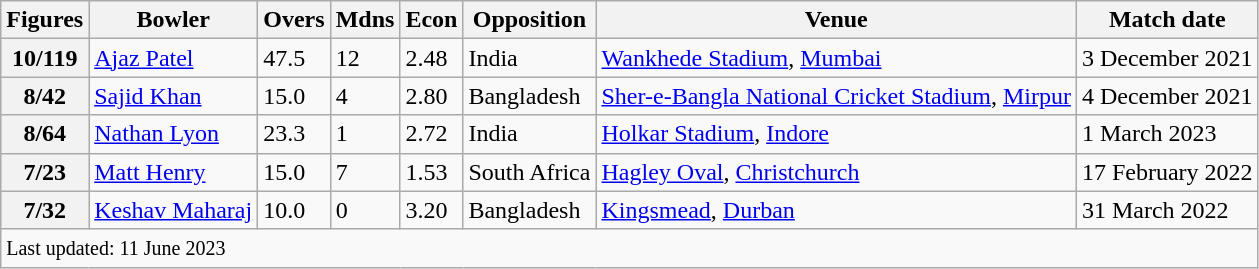<table class="wikitable sortable">
<tr>
<th>Figures</th>
<th>Bowler</th>
<th>Overs</th>
<th>Mdns</th>
<th>Econ</th>
<th>Opposition</th>
<th>Venue</th>
<th>Match date</th>
</tr>
<tr>
<th>10/119</th>
<td> <a href='#'>Ajaz Patel</a></td>
<td>47.5</td>
<td>12</td>
<td>2.48</td>
<td> India</td>
<td><a href='#'>Wankhede Stadium</a>, <a href='#'>Mumbai</a></td>
<td>3 December 2021</td>
</tr>
<tr>
<th>8/42</th>
<td> <a href='#'>Sajid Khan</a></td>
<td>15.0</td>
<td>4</td>
<td>2.80</td>
<td> Bangladesh</td>
<td><a href='#'>Sher-e-Bangla National Cricket Stadium</a>, <a href='#'>Mirpur</a></td>
<td>4 December 2021</td>
</tr>
<tr>
<th>8/64</th>
<td> <a href='#'>Nathan Lyon</a></td>
<td>23.3</td>
<td>1</td>
<td>2.72</td>
<td> India</td>
<td><a href='#'>Holkar Stadium</a>, <a href='#'>Indore</a></td>
<td>1 March 2023</td>
</tr>
<tr>
<th>7/23</th>
<td> <a href='#'>Matt Henry</a></td>
<td>15.0</td>
<td>7</td>
<td>1.53</td>
<td> South Africa</td>
<td><a href='#'>Hagley Oval</a>, <a href='#'>Christchurch</a></td>
<td>17 February 2022</td>
</tr>
<tr>
<th>7/32</th>
<td> <a href='#'>Keshav Maharaj</a></td>
<td>10.0</td>
<td>0</td>
<td>3.20</td>
<td> Bangladesh</td>
<td><a href='#'>Kingsmead</a>, <a href='#'>Durban</a></td>
<td>31 March 2022</td>
</tr>
<tr class="sortbottom">
<td colspan="9"><small> Last updated: 11 June 2023</small></td>
</tr>
</table>
